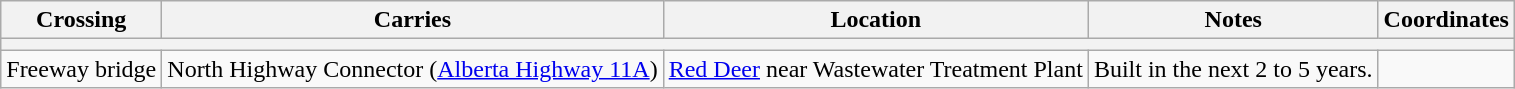<table class=wikitable>
<tr>
<th>Crossing</th>
<th>Carries</th>
<th>Location</th>
<th>Notes</th>
<th>Coordinates</th>
</tr>
<tr>
<th colspan=5></th>
</tr>
<tr>
<td>Freeway bridge</td>
<td>North Highway Connector (<a href='#'>Alberta Highway 11A</a>)</td>
<td><a href='#'>Red Deer</a> near Wastewater Treatment Plant</td>
<td>Built in the next 2 to 5 years.</td>
<td></td>
</tr>
</table>
